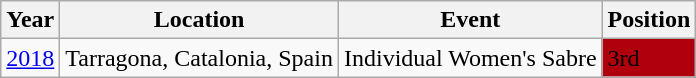<table class="wikitable">
<tr>
<th>Year</th>
<th>Location</th>
<th>Event</th>
<th>Position</th>
</tr>
<tr>
<td><a href='#'>2018</a></td>
<td>Tarragona, Catalonia, Spain</td>
<td>Individual Women's Sabre</td>
<td bgcolor="bronze">3rd</td>
</tr>
</table>
